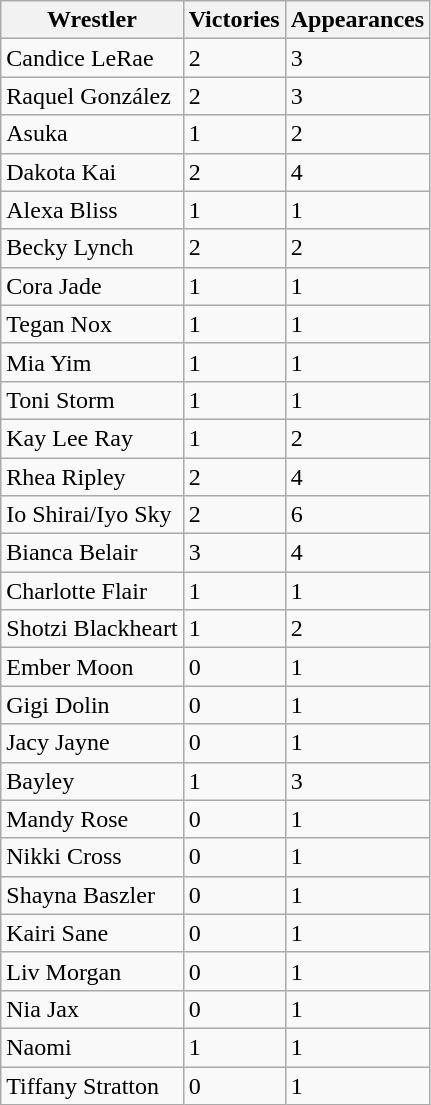<table class="wikitable sortable">
<tr>
<th>Wrestler</th>
<th>Victories</th>
<th>Appearances</th>
</tr>
<tr>
<td>Candice LeRae</td>
<td>2</td>
<td>3</td>
</tr>
<tr>
<td>Raquel González</td>
<td>2</td>
<td>3</td>
</tr>
<tr>
<td>Asuka</td>
<td>1</td>
<td>2</td>
</tr>
<tr>
<td>Dakota Kai</td>
<td>2</td>
<td>4</td>
</tr>
<tr>
<td>Alexa Bliss</td>
<td>1</td>
<td>1</td>
</tr>
<tr>
<td>Becky Lynch</td>
<td>2</td>
<td>2</td>
</tr>
<tr>
<td>Cora Jade</td>
<td>1</td>
<td>1</td>
</tr>
<tr>
<td>Tegan Nox</td>
<td>1</td>
<td>1</td>
</tr>
<tr>
<td>Mia Yim</td>
<td>1</td>
<td>1</td>
</tr>
<tr>
<td>Toni Storm</td>
<td>1</td>
<td>1</td>
</tr>
<tr>
<td>Kay Lee Ray</td>
<td>1</td>
<td>2</td>
</tr>
<tr>
<td>Rhea Ripley</td>
<td>2</td>
<td>4</td>
</tr>
<tr>
<td>Io Shirai/Iyo Sky</td>
<td>2</td>
<td>6</td>
</tr>
<tr>
<td>Bianca Belair</td>
<td>3</td>
<td>4</td>
</tr>
<tr>
<td>Charlotte Flair</td>
<td>1</td>
<td>1</td>
</tr>
<tr>
<td>Shotzi Blackheart</td>
<td>1</td>
<td>2</td>
</tr>
<tr>
<td>Ember Moon</td>
<td>0</td>
<td>1</td>
</tr>
<tr>
<td>Gigi Dolin</td>
<td>0</td>
<td>1</td>
</tr>
<tr>
<td>Jacy Jayne</td>
<td>0</td>
<td>1</td>
</tr>
<tr>
<td>Bayley</td>
<td>1</td>
<td>3</td>
</tr>
<tr>
<td>Mandy Rose</td>
<td>0</td>
<td>1</td>
</tr>
<tr>
<td>Nikki Cross</td>
<td>0</td>
<td>1</td>
</tr>
<tr>
<td>Shayna Baszler</td>
<td>0</td>
<td>1</td>
</tr>
<tr>
<td>Kairi Sane</td>
<td>0</td>
<td>1</td>
</tr>
<tr>
<td>Liv Morgan</td>
<td>0</td>
<td>1</td>
</tr>
<tr>
<td>Nia Jax</td>
<td>0</td>
<td>1</td>
</tr>
<tr>
<td>Naomi</td>
<td>1</td>
<td>1</td>
</tr>
<tr>
<td>Tiffany Stratton</td>
<td>0</td>
<td>1</td>
</tr>
</table>
